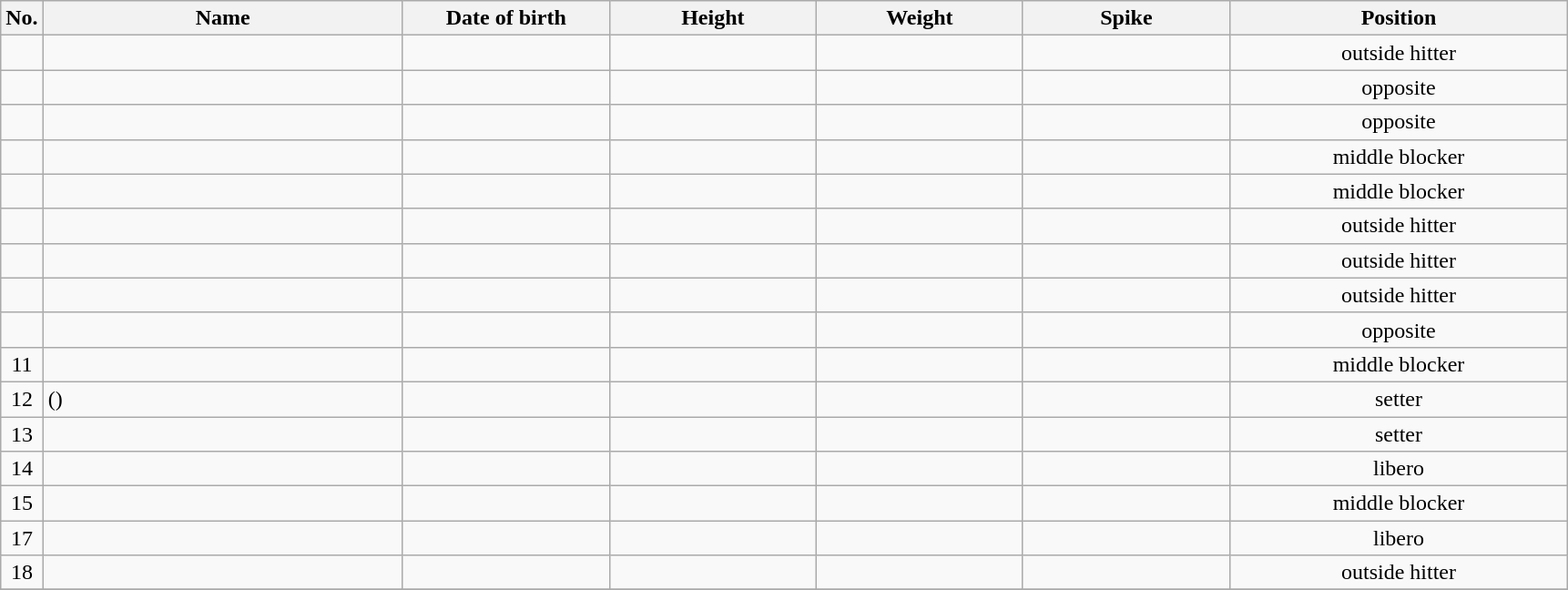<table class="wikitable sortable" style="font-size:100%; text-align:center;">
<tr>
<th>No.</th>
<th style="width:16em">Name</th>
<th style="width:9em">Date of birth</th>
<th style="width:9em">Height</th>
<th style="width:9em">Weight</th>
<th style="width:9em">Spike</th>
<th style="width:15em">Position</th>
</tr>
<tr>
<td></td>
<td align=left> </td>
<td align=right></td>
<td></td>
<td></td>
<td></td>
<td>outside hitter</td>
</tr>
<tr>
<td></td>
<td align=left> </td>
<td align=right></td>
<td></td>
<td></td>
<td></td>
<td>opposite</td>
</tr>
<tr>
<td></td>
<td align=left> </td>
<td align=right></td>
<td></td>
<td></td>
<td></td>
<td>opposite</td>
</tr>
<tr>
<td></td>
<td align=left> </td>
<td align=right></td>
<td></td>
<td></td>
<td></td>
<td>middle blocker</td>
</tr>
<tr>
<td></td>
<td align=left> </td>
<td align=right></td>
<td></td>
<td></td>
<td></td>
<td>middle blocker</td>
</tr>
<tr>
<td></td>
<td align=left> </td>
<td align=right></td>
<td></td>
<td></td>
<td></td>
<td>outside hitter</td>
</tr>
<tr>
<td></td>
<td align=left> </td>
<td align=right></td>
<td></td>
<td></td>
<td></td>
<td>outside hitter</td>
</tr>
<tr>
<td></td>
<td align=left> </td>
<td align=right></td>
<td></td>
<td></td>
<td></td>
<td>outside hitter</td>
</tr>
<tr>
<td></td>
<td align=left> </td>
<td align=right></td>
<td></td>
<td></td>
<td></td>
<td>opposite</td>
</tr>
<tr>
<td>11</td>
<td align=left> </td>
<td align=right></td>
<td></td>
<td></td>
<td></td>
<td>middle blocker</td>
</tr>
<tr>
<td>12</td>
<td align=left>  ()</td>
<td align=right></td>
<td></td>
<td></td>
<td></td>
<td>setter</td>
</tr>
<tr>
<td>13</td>
<td align=left> </td>
<td align=right></td>
<td></td>
<td></td>
<td></td>
<td>setter</td>
</tr>
<tr>
<td>14</td>
<td align=left> </td>
<td align=right></td>
<td></td>
<td></td>
<td></td>
<td>libero</td>
</tr>
<tr>
<td>15</td>
<td align=left> </td>
<td align=right></td>
<td></td>
<td></td>
<td></td>
<td>middle blocker</td>
</tr>
<tr>
<td>17</td>
<td align=left> </td>
<td align=right></td>
<td></td>
<td></td>
<td></td>
<td>libero</td>
</tr>
<tr>
<td>18</td>
<td align=left> </td>
<td align=right></td>
<td></td>
<td></td>
<td></td>
<td>outside hitter</td>
</tr>
<tr>
</tr>
</table>
